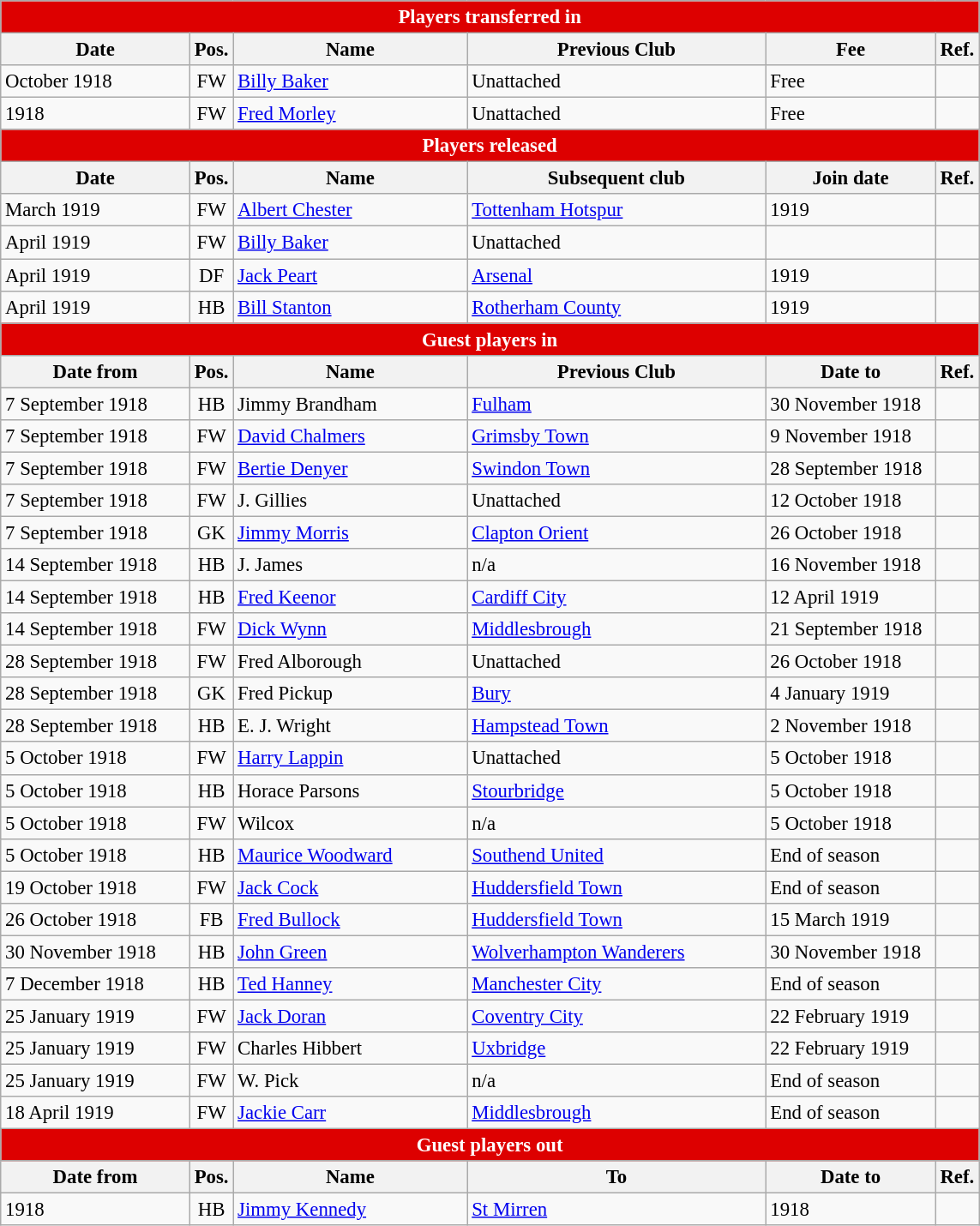<table style="font-size:95%;" class="wikitable">
<tr>
<th style="background:#d00; color:white; text-align:center;" colspan="6">Players transferred in</th>
</tr>
<tr>
<th style="width:140px;">Date</th>
<th style="width:25px;">Pos.</th>
<th style="width:175px;">Name</th>
<th style="width:225px;">Previous Club</th>
<th style="width:125px;">Fee</th>
<th style="width:25px;">Ref.</th>
</tr>
<tr>
<td>October 1918</td>
<td style="text-align:center;">FW</td>
<td> <a href='#'>Billy Baker</a></td>
<td>Unattached</td>
<td>Free</td>
<td></td>
</tr>
<tr>
<td>1918</td>
<td style="text-align:center;">FW</td>
<td> <a href='#'>Fred Morley</a></td>
<td>Unattached</td>
<td>Free</td>
<td></td>
</tr>
<tr>
<th style="background:#d00; color:white; text-align:center;" colspan="6">Players released</th>
</tr>
<tr>
<th>Date</th>
<th>Pos.</th>
<th>Name</th>
<th>Subsequent club</th>
<th>Join date</th>
<th>Ref.</th>
</tr>
<tr>
<td>March 1919</td>
<td style="text-align:center;">FW</td>
<td> <a href='#'>Albert Chester</a></td>
<td> <a href='#'>Tottenham Hotspur</a></td>
<td>1919</td>
<td></td>
</tr>
<tr>
<td>April 1919</td>
<td style="text-align:center;">FW</td>
<td> <a href='#'>Billy Baker</a></td>
<td>Unattached</td>
<td></td>
<td></td>
</tr>
<tr>
<td>April 1919</td>
<td style="text-align:center;">DF</td>
<td> <a href='#'>Jack Peart</a></td>
<td> <a href='#'>Arsenal</a></td>
<td>1919</td>
<td></td>
</tr>
<tr>
<td>April 1919</td>
<td style="text-align:center;">HB</td>
<td> <a href='#'>Bill Stanton</a></td>
<td> <a href='#'>Rotherham County</a></td>
<td>1919</td>
<td></td>
</tr>
<tr>
<th style="background:#d00; color:white; text-align:center;" colspan="6">Guest players in</th>
</tr>
<tr>
<th>Date from</th>
<th>Pos.</th>
<th>Name</th>
<th>Previous Club</th>
<th>Date to</th>
<th>Ref.</th>
</tr>
<tr>
<td>7 September 1918</td>
<td style="text-align:center;">HB</td>
<td> Jimmy Brandham</td>
<td> <a href='#'>Fulham</a></td>
<td>30 November 1918</td>
<td></td>
</tr>
<tr>
<td>7 September 1918</td>
<td style="text-align:center;">FW</td>
<td> <a href='#'>David Chalmers</a></td>
<td> <a href='#'>Grimsby Town</a></td>
<td>9 November 1918</td>
<td></td>
</tr>
<tr>
<td>7 September 1918</td>
<td style="text-align:center;">FW</td>
<td> <a href='#'>Bertie Denyer</a></td>
<td> <a href='#'>Swindon Town</a></td>
<td>28 September 1918</td>
<td></td>
</tr>
<tr>
<td>7 September 1918</td>
<td style="text-align:center;">FW</td>
<td>J. Gillies</td>
<td>Unattached</td>
<td>12 October 1918</td>
<td></td>
</tr>
<tr>
<td>7 September 1918</td>
<td style="text-align:center;">GK</td>
<td> <a href='#'>Jimmy Morris</a></td>
<td> <a href='#'>Clapton Orient</a></td>
<td>26 October 1918</td>
<td></td>
</tr>
<tr>
<td>14 September 1918</td>
<td style="text-align:center;">HB</td>
<td>J. James</td>
<td>n/a</td>
<td>16 November 1918</td>
<td></td>
</tr>
<tr>
<td>14 September 1918</td>
<td style="text-align:center;">HB</td>
<td> <a href='#'>Fred Keenor</a></td>
<td> <a href='#'>Cardiff City</a></td>
<td>12 April 1919</td>
<td></td>
</tr>
<tr>
<td>14 September 1918</td>
<td style="text-align:center;">FW</td>
<td> <a href='#'>Dick Wynn</a></td>
<td> <a href='#'>Middlesbrough</a></td>
<td>21 September 1918</td>
<td></td>
</tr>
<tr>
<td>28 September 1918</td>
<td style="text-align:center;">FW</td>
<td> Fred Alborough</td>
<td>Unattached</td>
<td>26 October 1918</td>
<td></td>
</tr>
<tr>
<td>28 September 1918</td>
<td style="text-align:center;">GK</td>
<td> Fred Pickup</td>
<td> <a href='#'>Bury</a></td>
<td>4 January 1919</td>
<td></td>
</tr>
<tr>
<td>28 September 1918</td>
<td style="text-align:center;">HB</td>
<td> E. J. Wright</td>
<td> <a href='#'>Hampstead Town</a></td>
<td>2 November 1918</td>
<td></td>
</tr>
<tr>
<td>5 October 1918</td>
<td style="text-align:center;">FW</td>
<td> <a href='#'>Harry Lappin</a></td>
<td>Unattached</td>
<td>5 October 1918</td>
<td></td>
</tr>
<tr>
<td>5 October 1918</td>
<td style="text-align:center;">HB</td>
<td> Horace Parsons</td>
<td><a href='#'>Stourbridge</a></td>
<td>5 October 1918</td>
<td></td>
</tr>
<tr>
<td>5 October 1918</td>
<td style="text-align:center;">FW</td>
<td>Wilcox</td>
<td>n/a</td>
<td>5 October 1918</td>
<td></td>
</tr>
<tr>
<td>5 October 1918</td>
<td style="text-align:center;">HB</td>
<td> <a href='#'>Maurice Woodward</a></td>
<td> <a href='#'>Southend United</a></td>
<td>End of season</td>
<td></td>
</tr>
<tr>
<td>19 October 1918</td>
<td style="text-align:center;">FW</td>
<td> <a href='#'>Jack Cock</a></td>
<td> <a href='#'>Huddersfield Town</a></td>
<td>End of season</td>
<td></td>
</tr>
<tr>
<td>26 October 1918</td>
<td style="text-align:center;">FB</td>
<td> <a href='#'>Fred Bullock</a></td>
<td> <a href='#'>Huddersfield Town</a></td>
<td>15 March 1919</td>
<td></td>
</tr>
<tr>
<td>30 November 1918</td>
<td style="text-align:center;">HB</td>
<td> <a href='#'>John Green</a></td>
<td> <a href='#'>Wolverhampton Wanderers</a></td>
<td>30 November 1918</td>
<td></td>
</tr>
<tr>
<td>7 December 1918</td>
<td style="text-align:center;">HB</td>
<td> <a href='#'>Ted Hanney</a></td>
<td> <a href='#'>Manchester City</a></td>
<td>End of season</td>
<td></td>
</tr>
<tr>
<td>25 January 1919</td>
<td style="text-align:center;">FW</td>
<td> <a href='#'>Jack Doran</a></td>
<td> <a href='#'>Coventry City</a></td>
<td>22 February 1919</td>
<td></td>
</tr>
<tr>
<td>25 January 1919</td>
<td style="text-align:center;">FW</td>
<td> Charles Hibbert</td>
<td> <a href='#'>Uxbridge</a></td>
<td>22 February 1919</td>
<td></td>
</tr>
<tr>
<td>25 January 1919</td>
<td style="text-align:center;">FW</td>
<td>W. Pick</td>
<td>n/a</td>
<td>End of season</td>
<td></td>
</tr>
<tr>
<td>18 April 1919</td>
<td style="text-align:center;">FW</td>
<td> <a href='#'>Jackie Carr</a></td>
<td> <a href='#'>Middlesbrough</a></td>
<td>End of season</td>
<td></td>
</tr>
<tr>
<th style="background:#d00; color:white; text-align:center;" colspan="6">Guest players out</th>
</tr>
<tr>
<th>Date from</th>
<th>Pos.</th>
<th>Name</th>
<th>To</th>
<th>Date to</th>
<th>Ref.</th>
</tr>
<tr>
<td>1918</td>
<td style="text-align:center;">HB</td>
<td> <a href='#'>Jimmy Kennedy</a></td>
<td> <a href='#'>St Mirren</a></td>
<td>1918</td>
<td></td>
</tr>
</table>
